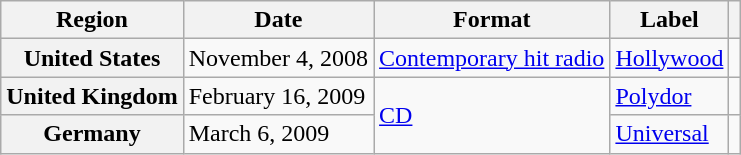<table class="wikitable plainrowheaders">
<tr>
<th scope="col">Region</th>
<th scope="col">Date</th>
<th scope="col">Format</th>
<th scope="col">Label</th>
<th scope="col"></th>
</tr>
<tr>
<th scope="row">United States</th>
<td>November 4, 2008</td>
<td><a href='#'>Contemporary hit radio</a></td>
<td><a href='#'>Hollywood</a></td>
<td align="center"></td>
</tr>
<tr>
<th scope="row">United Kingdom</th>
<td>February 16, 2009</td>
<td rowspan="2"><a href='#'>CD</a></td>
<td><a href='#'>Polydor</a></td>
<td align="center"></td>
</tr>
<tr>
<th scope="row">Germany</th>
<td>March 6, 2009</td>
<td><a href='#'>Universal</a></td>
<td align="center"></td>
</tr>
</table>
